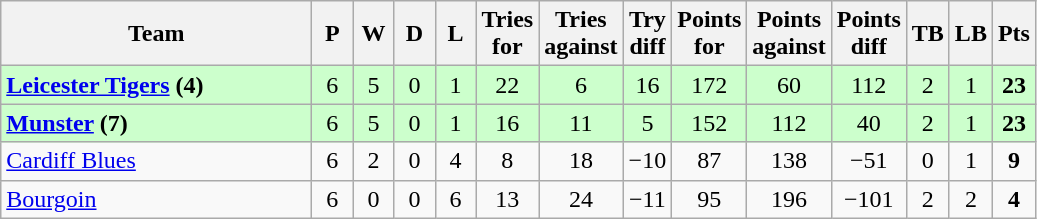<table class="wikitable" style="text-align: center;">
<tr>
<th width="200">Team</th>
<th width="20">P</th>
<th width="20">W</th>
<th width="20">D</th>
<th width="20">L</th>
<th width="20">Tries for</th>
<th width="20">Tries against</th>
<th width="20">Try diff</th>
<th width="20">Points for</th>
<th width="20">Points against</th>
<th width="25">Points diff</th>
<th width="20">TB</th>
<th width="20">LB</th>
<th width="20">Pts</th>
</tr>
<tr bgcolor=#ccffcc>
<td align=left> <strong><a href='#'>Leicester Tigers</a> (4)</strong></td>
<td>6</td>
<td>5</td>
<td>0</td>
<td>1</td>
<td>22</td>
<td>6</td>
<td>16</td>
<td>172</td>
<td>60</td>
<td>112</td>
<td>2</td>
<td>1</td>
<td><strong>23</strong></td>
</tr>
<tr bgcolor=#ccffcc>
<td align=left> <strong><a href='#'>Munster</a> (7)</strong></td>
<td>6</td>
<td>5</td>
<td>0</td>
<td>1</td>
<td>16</td>
<td>11</td>
<td>5</td>
<td>152</td>
<td>112</td>
<td>40</td>
<td>2</td>
<td>1</td>
<td><strong>23</strong></td>
</tr>
<tr>
<td align=left> <a href='#'>Cardiff Blues</a></td>
<td>6</td>
<td>2</td>
<td>0</td>
<td>4</td>
<td>8</td>
<td>18</td>
<td>−10</td>
<td>87</td>
<td>138</td>
<td>−51</td>
<td>0</td>
<td>1</td>
<td><strong>9</strong></td>
</tr>
<tr>
<td align=left> <a href='#'>Bourgoin</a></td>
<td>6</td>
<td>0</td>
<td>0</td>
<td>6</td>
<td>13</td>
<td>24</td>
<td>−11</td>
<td>95</td>
<td>196</td>
<td>−101</td>
<td>2</td>
<td>2</td>
<td><strong>4</strong></td>
</tr>
</table>
